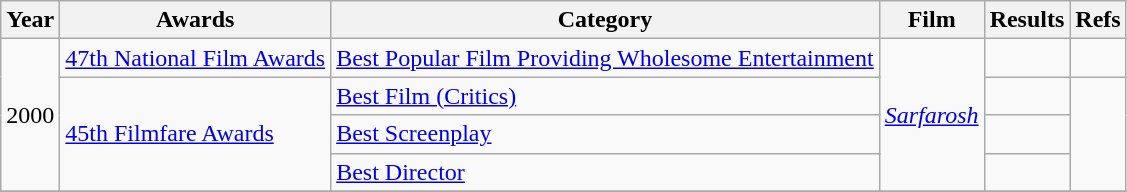<table class="wikitable">
<tr>
<th>Year</th>
<th>Awards</th>
<th>Category</th>
<th>Film</th>
<th>Results</th>
<th>Refs</th>
</tr>
<tr>
<td rowspan=4>2000</td>
<td><a href='#'>47th National Film Awards</a></td>
<td><a href='#'>Best Popular Film Providing Wholesome Entertainment</a></td>
<td rowspan=4><em><a href='#'>Sarfarosh</a></em></td>
<td></td>
<td></td>
</tr>
<tr>
<td rowspan=3><a href='#'>45th Filmfare Awards</a></td>
<td><a href='#'>Best Film (Critics)</a></td>
<td></td>
<td rowspan=3></td>
</tr>
<tr>
<td><a href='#'>Best Screenplay</a></td>
<td></td>
</tr>
<tr>
<td><a href='#'>Best Director</a></td>
<td></td>
</tr>
<tr>
</tr>
</table>
